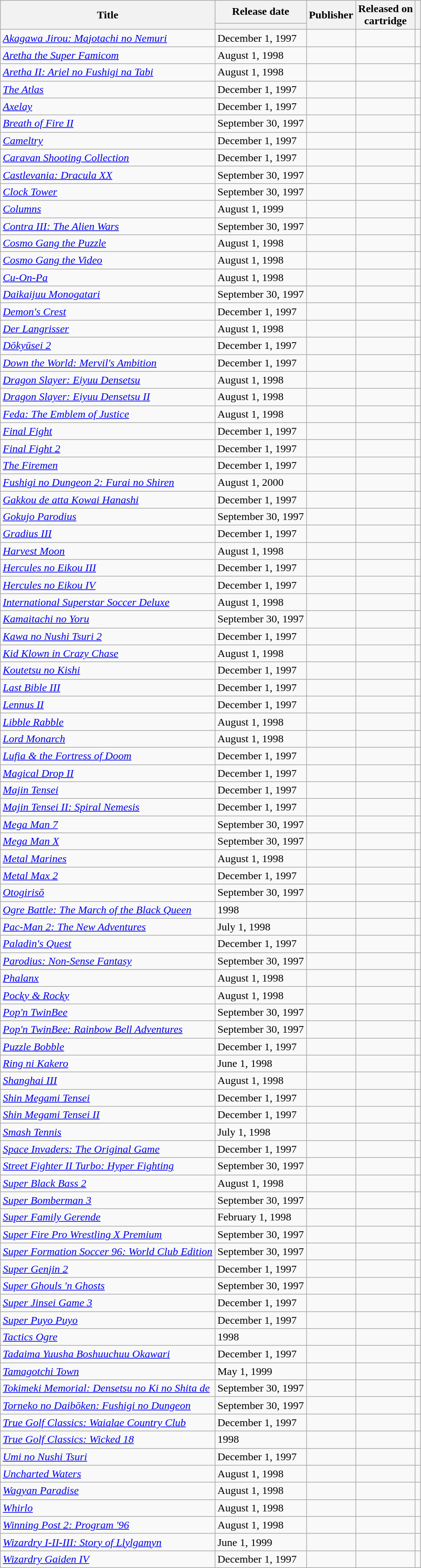<table class="wikitable plainrowheaders sortable">
<tr>
<th rowspan="2">Title</th>
<th colspan="col">Release date</th>
<th rowspan="2">Publisher</th>
<th rowspan="2">Released on<br>cartridge</th>
<th rowspan="2" class="unsortable"></th>
</tr>
<tr>
<th data-sort-type="date"></th>
</tr>
<tr>
<td><em><a href='#'>Akagawa Jirou: Majotachi no Nemuri</a></em></td>
<td>December 1, 1997</td>
<td></td>
<td></td>
<td></td>
</tr>
<tr>
<td><em><a href='#'>Aretha the Super Famicom</a></em></td>
<td>August 1, 1998</td>
<td></td>
<td></td>
<td></td>
</tr>
<tr>
<td><em><a href='#'>Aretha II: Ariel no Fushigi na Tabi</a></em></td>
<td>August 1, 1998</td>
<td></td>
<td></td>
<td></td>
</tr>
<tr>
<td><em><a href='#'>The Atlas</a></em></td>
<td>December 1, 1997</td>
<td></td>
<td></td>
<td></td>
</tr>
<tr>
<td><em><a href='#'>Axelay</a></em></td>
<td>December 1, 1997</td>
<td></td>
<td></td>
<td></td>
</tr>
<tr>
<td><em><a href='#'>Breath of Fire II</a></em></td>
<td>September 30, 1997</td>
<td></td>
<td></td>
<td></td>
</tr>
<tr>
<td><em><a href='#'>Cameltry</a></em></td>
<td>December 1, 1997</td>
<td></td>
<td></td>
<td></td>
</tr>
<tr>
<td><em><a href='#'>Caravan Shooting Collection</a></em></td>
<td>December 1, 1997</td>
<td></td>
<td></td>
<td></td>
</tr>
<tr>
<td><em><a href='#'>Castlevania: Dracula XX</a></em></td>
<td>September 30, 1997</td>
<td></td>
<td></td>
<td></td>
</tr>
<tr>
<td><em><a href='#'>Clock Tower</a></em></td>
<td>September 30, 1997</td>
<td></td>
<td></td>
<td></td>
</tr>
<tr>
<td><em><a href='#'>Columns</a></em></td>
<td>August 1, 1999</td>
<td></td>
<td></td>
<td></td>
</tr>
<tr>
<td><em><a href='#'>Contra III: The Alien Wars</a></em></td>
<td>September 30, 1997</td>
<td></td>
<td></td>
<td></td>
</tr>
<tr>
<td><em><a href='#'>Cosmo Gang the Puzzle</a></em></td>
<td>August 1, 1998</td>
<td></td>
<td></td>
<td></td>
</tr>
<tr>
<td><em><a href='#'>Cosmo Gang the Video</a></em></td>
<td>August 1, 1998</td>
<td></td>
<td></td>
<td></td>
</tr>
<tr>
<td><em><a href='#'>Cu-On-Pa</a></em></td>
<td>August 1, 1998</td>
<td></td>
<td></td>
<td></td>
</tr>
<tr>
<td><em><a href='#'>Daikaijuu Monogatari</a></em></td>
<td>September 30, 1997</td>
<td></td>
<td></td>
<td></td>
</tr>
<tr>
<td><em><a href='#'>Demon's Crest</a></em></td>
<td>December 1, 1997</td>
<td></td>
<td></td>
<td></td>
</tr>
<tr>
<td><em><a href='#'>Der Langrisser</a></em></td>
<td>August 1, 1998</td>
<td></td>
<td></td>
<td></td>
</tr>
<tr>
<td><em><a href='#'>Dōkyūsei 2</a></em></td>
<td>December 1, 1997</td>
<td></td>
<td></td>
<td></td>
</tr>
<tr>
<td><em><a href='#'>Down the World: Mervil's Ambition</a></em></td>
<td>December 1, 1997</td>
<td></td>
<td></td>
<td></td>
</tr>
<tr>
<td><em><a href='#'>Dragon Slayer: Eiyuu Densetsu</a></em></td>
<td>August 1, 1998</td>
<td></td>
<td></td>
<td></td>
</tr>
<tr>
<td><em><a href='#'>Dragon Slayer: Eiyuu Densetsu II</a></em></td>
<td>August 1, 1998</td>
<td></td>
<td></td>
<td></td>
</tr>
<tr>
<td><em><a href='#'>Feda: The Emblem of Justice</a></em></td>
<td>August 1, 1998</td>
<td></td>
<td></td>
<td></td>
</tr>
<tr>
<td><em><a href='#'>Final Fight</a></em></td>
<td>December 1, 1997</td>
<td></td>
<td></td>
<td></td>
</tr>
<tr>
<td><em><a href='#'>Final Fight 2</a></em></td>
<td>December 1, 1997</td>
<td></td>
<td></td>
<td></td>
</tr>
<tr>
<td><em><a href='#'>The Firemen</a></em></td>
<td>December 1, 1997</td>
<td></td>
<td></td>
<td></td>
</tr>
<tr>
<td><em><a href='#'>Fushigi no Dungeon 2: Furai no Shiren</a></em></td>
<td>August 1, 2000</td>
<td></td>
<td></td>
<td></td>
</tr>
<tr>
<td><em><a href='#'>Gakkou de atta Kowai Hanashi</a></em></td>
<td>December 1, 1997</td>
<td></td>
<td></td>
<td></td>
</tr>
<tr>
<td><em><a href='#'>Gokujo Parodius</a></em></td>
<td>September 30, 1997</td>
<td></td>
<td></td>
<td></td>
</tr>
<tr>
<td><em><a href='#'>Gradius III</a></em></td>
<td>December 1, 1997</td>
<td></td>
<td></td>
<td></td>
</tr>
<tr>
<td><em><a href='#'>Harvest Moon</a></em></td>
<td>August 1, 1998</td>
<td></td>
<td></td>
<td></td>
</tr>
<tr>
<td><em><a href='#'>Hercules no Eikou III</a></em></td>
<td>December 1, 1997</td>
<td></td>
<td></td>
<td></td>
</tr>
<tr>
<td><em><a href='#'>Hercules no Eikou IV</a></em></td>
<td>December 1, 1997</td>
<td></td>
<td></td>
<td></td>
</tr>
<tr>
<td><em><a href='#'>International Superstar Soccer Deluxe</a></em></td>
<td>August 1, 1998</td>
<td></td>
<td></td>
<td></td>
</tr>
<tr>
<td><em><a href='#'>Kamaitachi no Yoru</a></em></td>
<td>September 30, 1997</td>
<td></td>
<td></td>
<td></td>
</tr>
<tr>
<td><em><a href='#'>Kawa no Nushi Tsuri 2</a></em></td>
<td>December 1, 1997</td>
<td></td>
<td></td>
<td></td>
</tr>
<tr>
<td><em><a href='#'>Kid Klown in Crazy Chase</a></em></td>
<td>August 1, 1998</td>
<td></td>
<td></td>
<td></td>
</tr>
<tr>
<td><em><a href='#'>Koutetsu no Kishi</a></em></td>
<td>December 1, 1997</td>
<td></td>
<td></td>
<td></td>
</tr>
<tr>
<td><em><a href='#'>Last Bible III</a></em></td>
<td>December 1, 1997</td>
<td></td>
<td></td>
<td></td>
</tr>
<tr>
<td><em><a href='#'>Lennus II</a></em></td>
<td>December 1, 1997</td>
<td></td>
<td></td>
<td></td>
</tr>
<tr>
<td><em><a href='#'>Libble Rabble</a></em></td>
<td>August 1, 1998</td>
<td></td>
<td></td>
<td></td>
</tr>
<tr>
<td><em><a href='#'>Lord Monarch</a></em></td>
<td>August 1, 1998</td>
<td></td>
<td></td>
<td></td>
</tr>
<tr>
<td><em><a href='#'>Lufia & the Fortress of Doom</a></em></td>
<td>December 1, 1997</td>
<td></td>
<td></td>
<td></td>
</tr>
<tr>
<td><em><a href='#'>Magical Drop II</a></em></td>
<td>December 1, 1997</td>
<td></td>
<td></td>
<td></td>
</tr>
<tr>
<td><em><a href='#'>Majin Tensei</a></em></td>
<td>December 1, 1997</td>
<td></td>
<td></td>
<td></td>
</tr>
<tr>
<td><em><a href='#'>Majin Tensei II: Spiral Nemesis</a></em></td>
<td>December 1, 1997</td>
<td></td>
<td></td>
<td></td>
</tr>
<tr>
<td><em><a href='#'>Mega Man 7</a></em></td>
<td>September 30, 1997</td>
<td></td>
<td></td>
<td></td>
</tr>
<tr>
<td><em><a href='#'>Mega Man X</a></em></td>
<td>September 30, 1997</td>
<td></td>
<td></td>
<td></td>
</tr>
<tr>
<td><em><a href='#'>Metal Marines</a></em></td>
<td>August 1, 1998</td>
<td></td>
<td></td>
<td></td>
</tr>
<tr>
<td><em><a href='#'>Metal Max 2</a></em></td>
<td>December 1, 1997</td>
<td></td>
<td></td>
<td></td>
</tr>
<tr>
<td><em><a href='#'>Otogirisō</a></em></td>
<td>September 30, 1997</td>
<td></td>
<td></td>
<td></td>
</tr>
<tr>
<td><em><a href='#'>Ogre Battle: The March of the Black Queen</a></em></td>
<td>1998</td>
<td></td>
<td></td>
<td></td>
</tr>
<tr>
<td><em><a href='#'>Pac-Man 2: The New Adventures</a></em></td>
<td>July 1, 1998</td>
<td></td>
<td></td>
<td></td>
</tr>
<tr>
<td><em><a href='#'>Paladin's Quest</a></em></td>
<td>December 1, 1997</td>
<td></td>
<td></td>
<td></td>
</tr>
<tr>
<td><em><a href='#'>Parodius: Non-Sense Fantasy</a></em></td>
<td>September 30, 1997</td>
<td></td>
<td></td>
<td></td>
</tr>
<tr>
<td><em><a href='#'>Phalanx</a></em></td>
<td>August 1, 1998</td>
<td></td>
<td></td>
<td></td>
</tr>
<tr>
<td><em><a href='#'>Pocky & Rocky</a></em></td>
<td>August 1, 1998</td>
<td></td>
<td></td>
<td></td>
</tr>
<tr>
<td><em><a href='#'>Pop'n TwinBee</a></em></td>
<td>September 30, 1997</td>
<td></td>
<td></td>
<td></td>
</tr>
<tr>
<td><em><a href='#'>Pop'n TwinBee: Rainbow Bell Adventures</a></em></td>
<td>September 30, 1997</td>
<td></td>
<td></td>
<td></td>
</tr>
<tr>
<td><em><a href='#'>Puzzle Bobble</a></em></td>
<td>December 1, 1997</td>
<td></td>
<td></td>
<td></td>
</tr>
<tr>
<td><em><a href='#'>Ring ni Kakero</a></em></td>
<td>June 1, 1998</td>
<td></td>
<td></td>
<td></td>
</tr>
<tr>
<td><em><a href='#'>Shanghai III</a></em></td>
<td>August 1, 1998</td>
<td></td>
<td></td>
<td></td>
</tr>
<tr>
<td><em><a href='#'>Shin Megami Tensei</a></em></td>
<td>December 1, 1997</td>
<td></td>
<td></td>
<td></td>
</tr>
<tr>
<td><em><a href='#'>Shin Megami Tensei II</a></em></td>
<td>December 1, 1997</td>
<td></td>
<td></td>
<td></td>
</tr>
<tr>
<td><em><a href='#'>Smash Tennis</a></em></td>
<td>July 1, 1998</td>
<td></td>
<td></td>
<td></td>
</tr>
<tr>
<td><em><a href='#'>Space Invaders: The Original Game</a></em></td>
<td>December 1, 1997</td>
<td></td>
<td></td>
<td></td>
</tr>
<tr>
<td><em><a href='#'>Street Fighter II Turbo: Hyper Fighting</a></em></td>
<td>September 30, 1997</td>
<td></td>
<td></td>
<td></td>
</tr>
<tr>
<td><em><a href='#'>Super Black Bass 2</a></em></td>
<td>August 1, 1998</td>
<td></td>
<td></td>
<td></td>
</tr>
<tr>
<td><em><a href='#'>Super Bomberman 3</a></em></td>
<td>September 30, 1997</td>
<td></td>
<td></td>
<td></td>
</tr>
<tr>
<td><em><a href='#'>Super Family Gerende</a></em></td>
<td>February 1, 1998</td>
<td></td>
<td></td>
<td></td>
</tr>
<tr>
<td><em><a href='#'>Super Fire Pro Wrestling X Premium</a></em></td>
<td>September 30, 1997</td>
<td></td>
<td></td>
<td></td>
</tr>
<tr>
<td><em><a href='#'>Super Formation Soccer 96: World Club Edition</a></em></td>
<td>September 30, 1997</td>
<td></td>
<td></td>
<td></td>
</tr>
<tr>
<td><em><a href='#'>Super Genjin 2</a></em></td>
<td>December 1, 1997</td>
<td></td>
<td></td>
<td></td>
</tr>
<tr>
<td><em><a href='#'>Super Ghouls 'n Ghosts</a></em></td>
<td>September 30, 1997</td>
<td></td>
<td></td>
<td></td>
</tr>
<tr>
<td><em><a href='#'>Super Jinsei Game 3</a></em></td>
<td>December 1, 1997</td>
<td></td>
<td></td>
<td></td>
</tr>
<tr>
<td><em><a href='#'>Super Puyo Puyo</a></em></td>
<td>December 1, 1997</td>
<td></td>
<td></td>
<td></td>
</tr>
<tr>
<td><em><a href='#'>Tactics Ogre</a></em></td>
<td>1998</td>
<td></td>
<td></td>
<td></td>
</tr>
<tr>
<td><em><a href='#'>Tadaima Yuusha Boshuuchuu Okawari</a></em></td>
<td>December 1, 1997</td>
<td></td>
<td></td>
<td></td>
</tr>
<tr>
<td><em><a href='#'>Tamagotchi Town</a></em></td>
<td>May 1, 1999</td>
<td></td>
<td></td>
<td></td>
</tr>
<tr>
<td><em><a href='#'>Tokimeki Memorial: Densetsu no Ki no Shita de</a></em></td>
<td>September 30, 1997</td>
<td></td>
<td></td>
<td></td>
</tr>
<tr>
<td><em><a href='#'>Torneko no Daibōken: Fushigi no Dungeon</a></em></td>
<td>September 30, 1997</td>
<td></td>
<td></td>
<td></td>
</tr>
<tr>
<td><em><a href='#'>True Golf Classics: Waialae Country Club</a></em></td>
<td>December 1, 1997</td>
<td></td>
<td></td>
<td></td>
</tr>
<tr>
<td><em><a href='#'>True Golf Classics: Wicked 18</a></em></td>
<td>1998</td>
<td></td>
<td></td>
<td></td>
</tr>
<tr>
<td><em><a href='#'>Umi no Nushi Tsuri</a></em></td>
<td>December 1, 1997</td>
<td></td>
<td></td>
<td></td>
</tr>
<tr>
<td><em><a href='#'>Uncharted Waters</a></em></td>
<td>August 1, 1998</td>
<td></td>
<td></td>
<td></td>
</tr>
<tr>
<td><em><a href='#'>Wagyan Paradise</a></em></td>
<td>August 1, 1998</td>
<td></td>
<td></td>
<td></td>
</tr>
<tr>
<td><em><a href='#'>Whirlo</a></em></td>
<td>August 1, 1998</td>
<td></td>
<td></td>
<td></td>
</tr>
<tr>
<td><em><a href='#'>Winning Post 2: Program '96</a></em></td>
<td>August 1, 1998</td>
<td></td>
<td></td>
<td></td>
</tr>
<tr>
<td><em><a href='#'>Wizardry I-II-III: Story of Llylgamyn</a></em></td>
<td>June 1, 1999</td>
<td></td>
<td></td>
<td></td>
</tr>
<tr>
<td><em><a href='#'>Wizardry Gaiden IV</a></em></td>
<td>December 1, 1997</td>
<td></td>
<td></td>
<td></td>
</tr>
</table>
